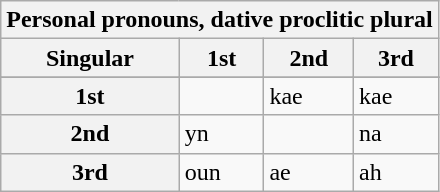<table class="wikitable">
<tr>
<th colspan="4">Personal pronouns, dative proclitic plural</th>
</tr>
<tr>
<th>Singular</th>
<th>1st</th>
<th>2nd</th>
<th>3rd</th>
</tr>
<tr>
</tr>
<tr>
<th>1st</th>
<td></td>
<td>kae</td>
<td>kae</td>
</tr>
<tr>
<th>2nd</th>
<td>yn</td>
<td></td>
<td>na</td>
</tr>
<tr>
<th>3rd</th>
<td>oun</td>
<td>ae</td>
<td>ah</td>
</tr>
</table>
